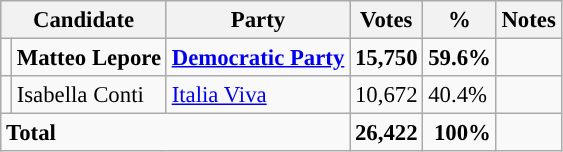<table class="wikitable" style="font-size:95%">
<tr style="background:#efefef;">
<th colspan=2>Candidate</th>
<th>Party</th>
<th>Votes</th>
<th>%</th>
<th>Notes</th>
</tr>
<tr>
<td></td>
<td><strong>Matteo Lepore</strong></td>
<td><strong><a href='#'>Democratic Party</a></strong></td>
<td align=right><strong>15,750</strong></td>
<td><strong>59.6%</strong></td>
<td></td>
</tr>
<tr>
<td></td>
<td>Isabella Conti</td>
<td><a href='#'>Italia Viva</a></td>
<td align=right>10,672</td>
<td>40.4%</td>
<td></td>
</tr>
<tr>
<td align="left" colspan=3><strong>Total</strong></td>
<td align="right"><strong>26,422</strong></td>
<td align="right"><strong>100%</strong></td>
<td align="right"></td>
</tr>
</table>
